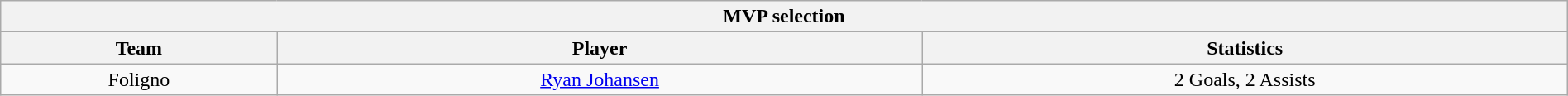<table class="wikitable" style="width:100%;text-align: center;">
<tr>
<th colspan=3>MVP selection</th>
</tr>
<tr>
<th style="width:15%;">Team</th>
<th style="width:35%;">Player</th>
<th style="width:35%;">Statistics</th>
</tr>
<tr>
<td>Foligno</td>
<td><a href='#'>Ryan Johansen</a></td>
<td>2 Goals, 2 Assists</td>
</tr>
</table>
